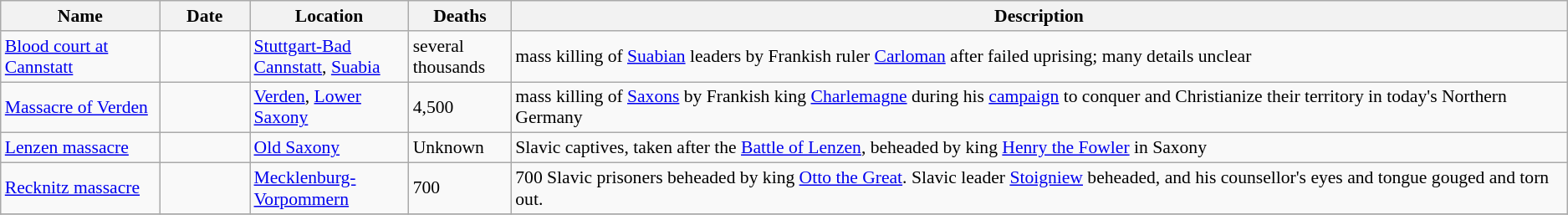<table class="sortable wikitable" style="font-size:90%;">
<tr>
<th style="width:120px;">Name</th>
<th style="width:65px;">Date</th>
<th style="width:120px;">Location</th>
<th style="width:75px;">Deaths</th>
<th class="unsortable">Description</th>
</tr>
<tr>
<td><a href='#'>Blood court at Cannstatt</a></td>
<td></td>
<td><a href='#'>Stuttgart-Bad Cannstatt</a>, <a href='#'>Suabia</a></td>
<td>several thousands</td>
<td>mass killing of <a href='#'>Suabian</a> leaders by Frankish ruler <a href='#'>Carloman</a> after failed uprising; many details unclear</td>
</tr>
<tr>
<td><a href='#'>Massacre of Verden</a></td>
<td></td>
<td><a href='#'>Verden</a>, <a href='#'>Lower Saxony</a></td>
<td>4,500</td>
<td>mass killing of <a href='#'>Saxons</a> by Frankish king <a href='#'>Charlemagne</a> during his <a href='#'>campaign</a> to conquer and Christianize their territory in today's Northern Germany</td>
</tr>
<tr>
<td><a href='#'>Lenzen massacre</a></td>
<td></td>
<td><a href='#'>Old Saxony</a></td>
<td>Unknown</td>
<td>Slavic captives, taken after the <a href='#'>Battle of Lenzen</a>, beheaded by king <a href='#'>Henry the Fowler</a> in Saxony</td>
</tr>
<tr>
<td><a href='#'>Recknitz massacre</a></td>
<td></td>
<td><a href='#'>Mecklenburg-Vorpommern</a></td>
<td>700</td>
<td>700 Slavic prisoners beheaded by king <a href='#'>Otto the Great</a>. Slavic leader <a href='#'>Stoigniew</a> beheaded, and his counsellor's eyes and tongue gouged and torn out.</td>
</tr>
<tr>
</tr>
</table>
